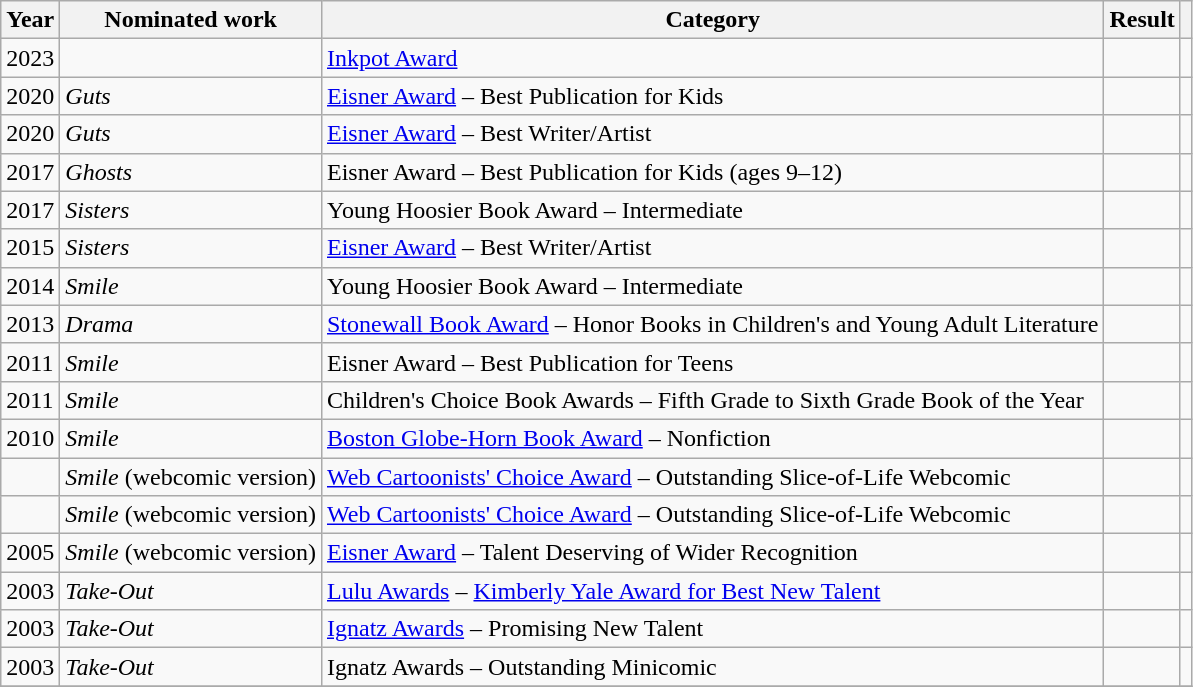<table class=" wikitable plainrowheaders sortable">
<tr>
<th scope="col">Year</th>
<th scope="col">Nominated work</th>
<th scope="col">Category</th>
<th scope="col">Result</th>
<th scope="col" class="unsortable"></th>
</tr>
<tr>
<td>2023</td>
<td></td>
<td><a href='#'>Inkpot Award</a></td>
<td></td>
<td></td>
</tr>
<tr>
<td>2020</td>
<td><em>Guts</em></td>
<td><a href='#'>Eisner Award</a> – Best Publication for Kids</td>
<td></td>
<td></td>
</tr>
<tr>
<td>2020</td>
<td><em>Guts</em></td>
<td><a href='#'>Eisner Award</a> – Best Writer/Artist</td>
<td></td>
<td></td>
</tr>
<tr>
<td>2017</td>
<td><em>Ghosts</em></td>
<td>Eisner Award – Best Publication for Kids (ages 9–12)</td>
<td></td>
<td></td>
</tr>
<tr>
<td>2017</td>
<td><em>Sisters</em></td>
<td>Young Hoosier Book Award – Intermediate</td>
<td></td>
<td></td>
</tr>
<tr>
<td>2015</td>
<td><em>Sisters</em></td>
<td><a href='#'>Eisner Award</a> – Best Writer/Artist</td>
<td></td>
<td></td>
</tr>
<tr>
<td>2014</td>
<td><em>Smile</em></td>
<td>Young Hoosier Book Award – Intermediate</td>
<td></td>
<td></td>
</tr>
<tr>
<td>2013</td>
<td><em>Drama</em></td>
<td><a href='#'>Stonewall Book Award</a> – Honor Books in Children's and Young Adult Literature</td>
<td></td>
<td></td>
</tr>
<tr>
<td>2011</td>
<td><em>Smile</em></td>
<td>Eisner Award – Best Publication for Teens</td>
<td></td>
<td></td>
</tr>
<tr>
<td>2011</td>
<td><em>Smile</em></td>
<td>Children's Choice Book Awards – Fifth Grade to Sixth Grade Book of the Year</td>
<td></td>
<td></td>
</tr>
<tr>
<td>2010</td>
<td><em>Smile</em></td>
<td><a href='#'>Boston Globe-Horn Book Award</a> – Nonfiction</td>
<td></td>
<td></td>
</tr>
<tr>
<td></td>
<td><em>Smile</em> (webcomic version)</td>
<td><a href='#'>Web Cartoonists' Choice Award</a> – Outstanding Slice-of-Life Webcomic</td>
<td></td>
<td></td>
</tr>
<tr>
<td></td>
<td><em>Smile</em> (webcomic version)</td>
<td><a href='#'>Web Cartoonists' Choice Award</a> – Outstanding Slice-of-Life Webcomic</td>
<td></td>
<td></td>
</tr>
<tr>
<td>2005</td>
<td><em>Smile</em> (webcomic version)</td>
<td><a href='#'>Eisner Award</a> – Talent Deserving of Wider Recognition</td>
<td></td>
<td></td>
</tr>
<tr>
<td>2003</td>
<td><em>Take-Out</em></td>
<td><a href='#'>Lulu Awards</a> – <a href='#'>Kimberly Yale Award for Best New Talent</a></td>
<td></td>
<td></td>
</tr>
<tr>
<td>2003</td>
<td><em>Take-Out</em></td>
<td><a href='#'>Ignatz Awards</a> – Promising New Talent</td>
<td></td>
<td></td>
</tr>
<tr>
<td>2003</td>
<td><em>Take-Out</em></td>
<td>Ignatz Awards – Outstanding Minicomic</td>
<td></td>
<td></td>
</tr>
<tr>
</tr>
</table>
